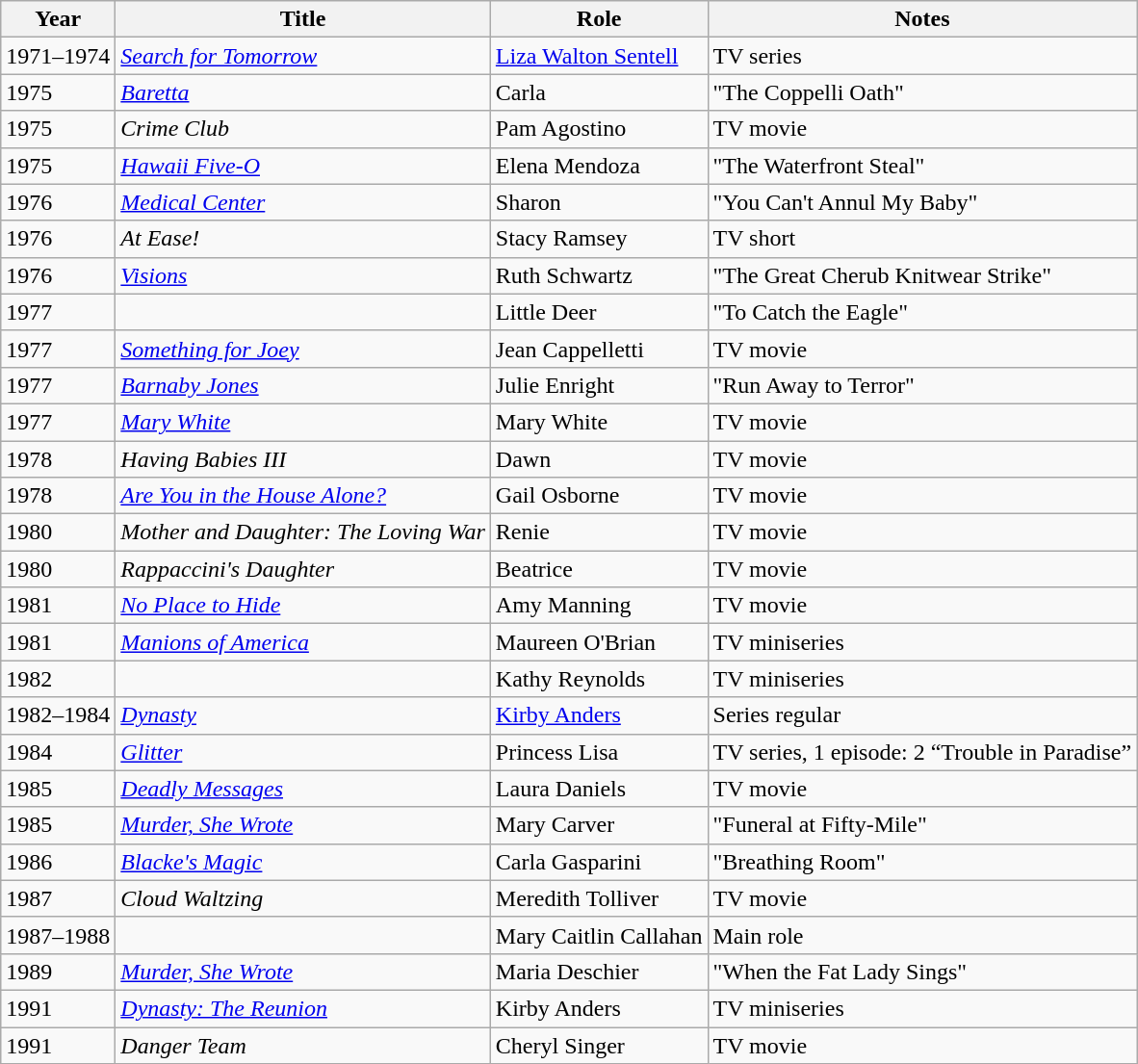<table class="wikitable sortable">
<tr>
<th>Year</th>
<th>Title</th>
<th>Role</th>
<th class="unsortable">Notes</th>
</tr>
<tr>
<td>1971–1974</td>
<td><em><a href='#'>Search for Tomorrow</a></em></td>
<td><a href='#'>Liza Walton Sentell</a></td>
<td>TV series</td>
</tr>
<tr>
<td>1975</td>
<td><em><a href='#'>Baretta</a></em></td>
<td>Carla</td>
<td>"The Coppelli Oath"</td>
</tr>
<tr>
<td>1975</td>
<td><em>Crime Club</em></td>
<td>Pam Agostino</td>
<td>TV movie</td>
</tr>
<tr>
<td>1975</td>
<td><em><a href='#'>Hawaii Five-O</a></em></td>
<td>Elena Mendoza</td>
<td>"The Waterfront Steal"</td>
</tr>
<tr>
<td>1976</td>
<td><em><a href='#'>Medical Center</a></em></td>
<td>Sharon</td>
<td>"You Can't Annul My Baby"</td>
</tr>
<tr>
<td>1976</td>
<td><em>At Ease!</em></td>
<td>Stacy Ramsey</td>
<td>TV short</td>
</tr>
<tr>
<td>1976</td>
<td><em><a href='#'>Visions</a></em></td>
<td>Ruth Schwartz</td>
<td>"The Great Cherub Knitwear Strike"</td>
</tr>
<tr>
<td>1977</td>
<td><em></em></td>
<td>Little Deer</td>
<td>"To Catch the Eagle"</td>
</tr>
<tr>
<td>1977</td>
<td><em><a href='#'>Something for Joey</a></em></td>
<td>Jean Cappelletti</td>
<td>TV movie</td>
</tr>
<tr>
<td>1977</td>
<td><em><a href='#'>Barnaby Jones</a></em></td>
<td>Julie Enright</td>
<td>"Run Away to Terror"</td>
</tr>
<tr>
<td>1977</td>
<td><em><a href='#'>Mary White</a></em></td>
<td>Mary White</td>
<td>TV movie</td>
</tr>
<tr>
<td>1978</td>
<td><em>Having Babies III</em></td>
<td>Dawn</td>
<td>TV movie</td>
</tr>
<tr>
<td>1978</td>
<td><em><a href='#'>Are You in the House Alone?</a></em></td>
<td>Gail Osborne</td>
<td>TV movie</td>
</tr>
<tr>
<td>1980</td>
<td><em>Mother and Daughter: The Loving War</em></td>
<td>Renie</td>
<td>TV movie</td>
</tr>
<tr>
<td>1980</td>
<td><em>Rappaccini's Daughter</em></td>
<td>Beatrice</td>
<td>TV movie</td>
</tr>
<tr>
<td>1981</td>
<td><em><a href='#'>No Place to Hide</a></em></td>
<td>Amy Manning</td>
<td>TV movie</td>
</tr>
<tr>
<td>1981</td>
<td><em><a href='#'>Manions of America</a></em></td>
<td>Maureen O'Brian</td>
<td>TV miniseries</td>
</tr>
<tr>
<td>1982</td>
<td><em></em></td>
<td>Kathy Reynolds</td>
<td>TV miniseries</td>
</tr>
<tr>
<td>1982–1984</td>
<td><em><a href='#'>Dynasty</a></em></td>
<td><a href='#'>Kirby Anders</a></td>
<td>Series regular</td>
</tr>
<tr>
<td>1984</td>
<td><em><a href='#'>Glitter</a></em></td>
<td>Princess Lisa</td>
<td>TV series, 1 episode: 2 “Trouble in Paradise”</td>
</tr>
<tr>
<td>1985</td>
<td><em><a href='#'>Deadly Messages</a></em></td>
<td>Laura Daniels</td>
<td>TV movie</td>
</tr>
<tr>
<td>1985</td>
<td><em><a href='#'>Murder, She Wrote</a></em></td>
<td>Mary Carver</td>
<td>"Funeral at Fifty-Mile"</td>
</tr>
<tr>
<td>1986</td>
<td><em><a href='#'>Blacke's Magic</a></em></td>
<td>Carla Gasparini</td>
<td>"Breathing Room"</td>
</tr>
<tr>
<td>1987</td>
<td><em>Cloud Waltzing</em></td>
<td>Meredith Tolliver</td>
<td>TV movie</td>
</tr>
<tr>
<td>1987–1988</td>
<td><em></em></td>
<td>Mary Caitlin Callahan</td>
<td>Main role</td>
</tr>
<tr>
<td>1989</td>
<td><em><a href='#'>Murder, She Wrote</a></em></td>
<td>Maria Deschier</td>
<td>"When the Fat Lady Sings"</td>
</tr>
<tr>
<td>1991</td>
<td><em><a href='#'>Dynasty: The Reunion</a></em></td>
<td>Kirby Anders</td>
<td>TV miniseries</td>
</tr>
<tr>
<td>1991</td>
<td><em>Danger Team</em></td>
<td>Cheryl Singer</td>
<td>TV movie</td>
</tr>
</table>
